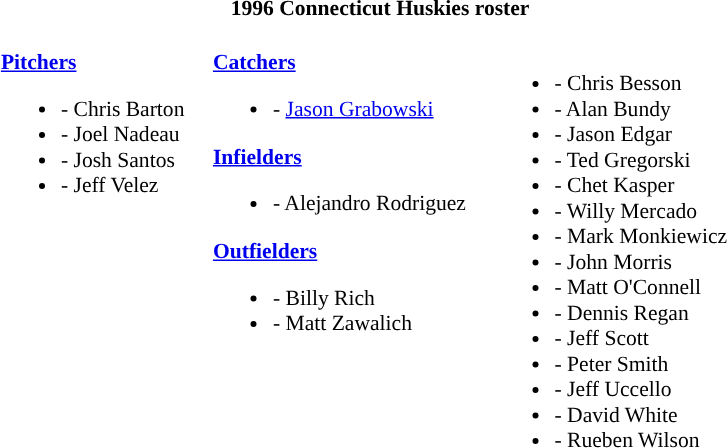<table class="toccolours" style="border-collapse:collapse; font-size:90%;">
<tr>
<th colspan=9>1996 Connecticut Huskies roster</th>
</tr>
<tr>
</tr>
<tr>
<td width="03"> </td>
<td valign="top"><br><strong><a href='#'>Pitchers</a></strong><ul><li>- Chris Barton</li><li>- Joel Nadeau</li><li>- Josh Santos</li><li>- Jeff Velez</li></ul></td>
<td width="15"> </td>
<td valign="top"><br><strong><a href='#'>Catchers</a></strong><ul><li>- <a href='#'>Jason Grabowski</a></li></ul><strong><a href='#'>Infielders</a></strong><ul><li>- Alejandro Rodriguez</li></ul><strong><a href='#'>Outfielders</a></strong><ul><li>- Billy Rich</li><li>- Matt Zawalich</li></ul></td>
<td width="15"> </td>
<td valign="top"><br><ul><li>- Chris Besson</li><li>- Alan Bundy</li><li>- Jason Edgar</li><li>- Ted Gregorski</li><li>- Chet Kasper</li><li>- Willy Mercado</li><li>- Mark Monkiewicz</li><li>- John Morris</li><li>- Matt O'Connell</li><li>- Dennis Regan</li><li>- Jeff Scott</li><li>- Peter Smith</li><li>- Jeff Uccello</li><li>- David White</li><li>- Rueben Wilson</li></ul></td>
<td width="25"> </td>
</tr>
</table>
